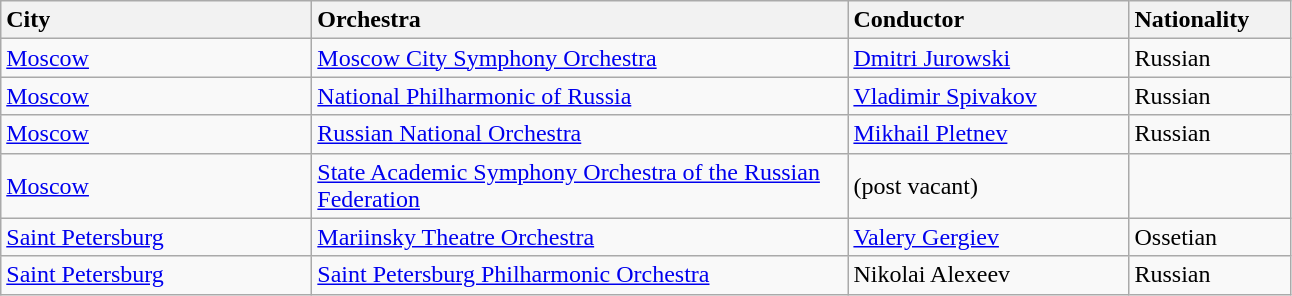<table class="wikitable">
<tr>
<td style="width: 200px; background: #f2f2f2"><strong>City</strong></td>
<td style="width: 350px; background: #f2f2f2"><strong>Orchestra</strong></td>
<td style="width: 180px; background: #f2f2f2"><strong>Conductor</strong></td>
<td style="width: 100px; background: #f2f2f2"><strong>Nationality</strong></td>
</tr>
<tr>
<td><a href='#'>Moscow</a></td>
<td><a href='#'>Moscow City Symphony Orchestra</a></td>
<td><a href='#'>Dmitri Jurowski</a></td>
<td>Russian</td>
</tr>
<tr>
<td><a href='#'>Moscow</a></td>
<td><a href='#'>National Philharmonic of Russia</a></td>
<td><a href='#'>Vladimir Spivakov</a></td>
<td>Russian</td>
</tr>
<tr>
<td><a href='#'>Moscow</a></td>
<td><a href='#'>Russian National Orchestra</a></td>
<td><a href='#'>Mikhail Pletnev</a></td>
<td>Russian</td>
</tr>
<tr>
<td><a href='#'>Moscow</a></td>
<td><a href='#'>State Academic Symphony Orchestra of the Russian Federation</a></td>
<td>(post vacant)</td>
<td></td>
</tr>
<tr>
<td><a href='#'>Saint Petersburg</a></td>
<td><a href='#'>Mariinsky Theatre Orchestra</a></td>
<td><a href='#'>Valery Gergiev</a></td>
<td>Ossetian</td>
</tr>
<tr>
<td><a href='#'>Saint Petersburg</a></td>
<td><a href='#'>Saint Petersburg Philharmonic Orchestra</a></td>
<td>Nikolai Alexeev</td>
<td>Russian</td>
</tr>
</table>
